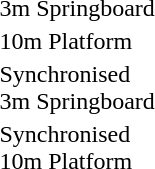<table>
<tr>
<td>3m Springboard</td>
<td></td>
<td></td>
<td></td>
</tr>
<tr>
<td>10m Platform</td>
<td></td>
<td></td>
<td></td>
</tr>
<tr>
<td>Synchronised<br>3m Springboard</td>
<td><br></td>
<td><br></td>
<td><br></td>
</tr>
<tr>
<td>Synchronised<br>10m Platform</td>
<td><br></td>
<td><br></td>
<td><br></td>
</tr>
</table>
